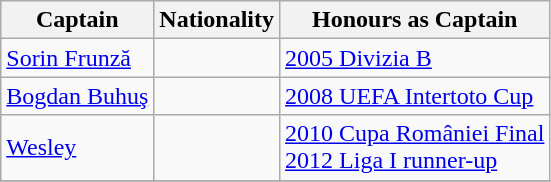<table class="wikitable">
<tr>
<th>Captain</th>
<th>Nationality</th>
<th>Honours as Captain</th>
</tr>
<tr>
<td><a href='#'>Sorin Frunză</a></td>
<td></td>
<td><a href='#'>2005 Divizia B</a></td>
</tr>
<tr>
<td><a href='#'>Bogdan Buhuş</a></td>
<td></td>
<td><a href='#'>2008 UEFA Intertoto Cup</a></td>
</tr>
<tr>
<td><a href='#'>Wesley</a></td>
<td></td>
<td><a href='#'>2010 Cupa României Final</a><br><a href='#'>2012 Liga I runner-up</a></td>
</tr>
<tr>
</tr>
</table>
